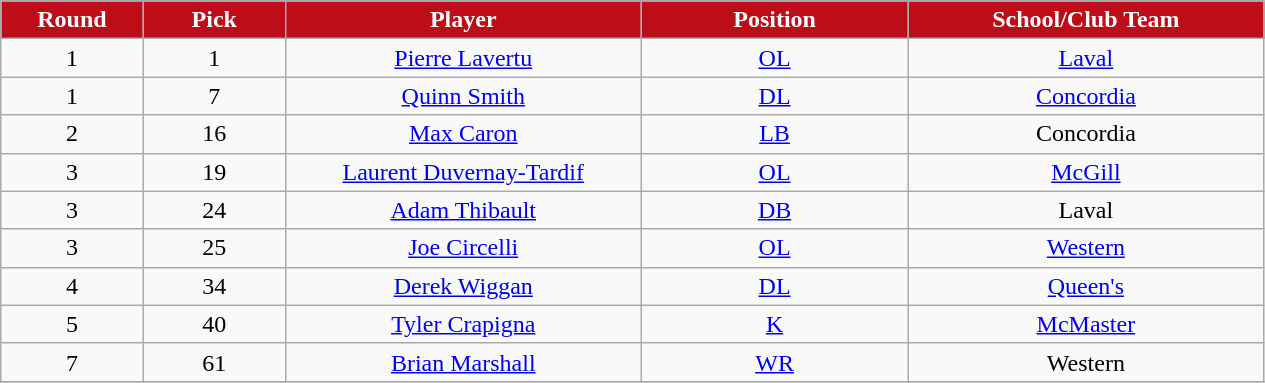<table class="wikitable sortable">
<tr>
<th style="background:#BD0D18;color:#FFFFFF;"  width="8%">Round</th>
<th style="background:#BD0D18;color:#FFFFFF;"  width="8%">Pick</th>
<th style="background:#BD0D18;color:#FFFFFF;"  width="20%">Player</th>
<th style="background:#BD0D18;color:#FFFFFF;"  width="15%">Position</th>
<th style="background:#BD0D18;color:#FFFFFF;"  width="20%">School/Club Team</th>
</tr>
<tr align="center">
<td align=center>1</td>
<td>1</td>
<td><a href='#'>Pierre Lavertu</a></td>
<td><a href='#'>OL</a></td>
<td><a href='#'>Laval</a></td>
</tr>
<tr align="center">
<td align=center>1</td>
<td>7</td>
<td><a href='#'>Quinn Smith</a></td>
<td><a href='#'>DL</a></td>
<td><a href='#'>Concordia</a></td>
</tr>
<tr align="center">
<td align=center>2</td>
<td>16</td>
<td><a href='#'>Max Caron</a></td>
<td><a href='#'>LB</a></td>
<td>Concordia</td>
</tr>
<tr align="center">
<td align=center>3</td>
<td>19</td>
<td><a href='#'>Laurent Duvernay-Tardif</a></td>
<td><a href='#'>OL</a></td>
<td><a href='#'>McGill</a></td>
</tr>
<tr align="center">
<td align=center>3</td>
<td>24</td>
<td><a href='#'>Adam Thibault</a></td>
<td><a href='#'>DB</a></td>
<td>Laval</td>
</tr>
<tr align="center">
<td align=center>3</td>
<td>25</td>
<td><a href='#'>Joe Circelli</a></td>
<td><a href='#'>OL</a></td>
<td><a href='#'>Western</a></td>
</tr>
<tr align="center">
<td align=center>4</td>
<td>34</td>
<td><a href='#'>Derek Wiggan</a></td>
<td><a href='#'>DL</a></td>
<td><a href='#'>Queen's</a></td>
</tr>
<tr align="center">
<td align=center>5</td>
<td>40</td>
<td><a href='#'>Tyler Crapigna</a></td>
<td><a href='#'>K</a></td>
<td><a href='#'>McMaster</a></td>
</tr>
<tr align="center">
<td align=center>7</td>
<td>61</td>
<td><a href='#'>Brian Marshall</a></td>
<td><a href='#'>WR</a></td>
<td>Western</td>
</tr>
<tr>
</tr>
</table>
